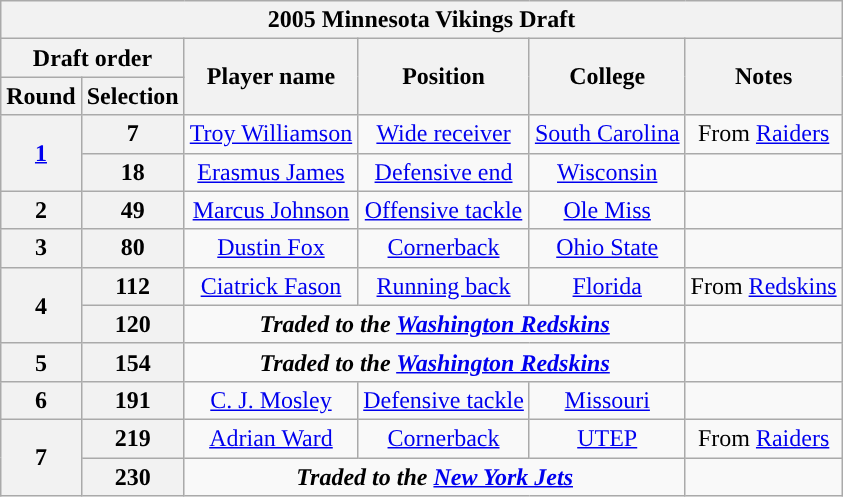<table class="wikitable" style="text-align:center">
<tr>
<th colspan="6">2005 Minnesota Vikings Draft</th>
</tr>
<tr>
<th colspan="2">Draft order</th>
<th rowspan="2">Player name</th>
<th rowspan="2">Position</th>
<th rowspan="2">College</th>
<th rowspan="2">Notes</th>
</tr>
<tr>
<th>Round</th>
<th>Selection</th>
</tr>
<tr>
<th rowspan="2"><a href='#'>1</a></th>
<th>7</th>
<td><a href='#'>Troy Williamson</a></td>
<td><a href='#'>Wide receiver</a></td>
<td><a href='#'>South Carolina</a></td>
<td>From <a href='#'>Raiders</a></td>
</tr>
<tr>
<th>18</th>
<td><a href='#'>Erasmus James</a></td>
<td><a href='#'>Defensive end</a></td>
<td><a href='#'>Wisconsin</a></td>
<td></td>
</tr>
<tr>
<th>2</th>
<th>49</th>
<td><a href='#'>Marcus Johnson</a></td>
<td><a href='#'>Offensive tackle</a></td>
<td><a href='#'>Ole Miss</a></td>
<td></td>
</tr>
<tr>
<th>3</th>
<th>80</th>
<td><a href='#'>Dustin Fox</a></td>
<td><a href='#'>Cornerback</a></td>
<td><a href='#'>Ohio State</a></td>
<td></td>
</tr>
<tr>
<th rowspan="2">4</th>
<th>112</th>
<td><a href='#'>Ciatrick Fason</a></td>
<td><a href='#'>Running back</a></td>
<td><a href='#'>Florida</a></td>
<td>From <a href='#'>Redskins</a></td>
</tr>
<tr>
<th>120</th>
<td colspan="3"><strong><em>Traded to the <a href='#'>Washington Redskins</a></em></strong></td>
<td></td>
</tr>
<tr>
<th>5</th>
<th>154</th>
<td colspan="3"><strong><em>Traded to the <a href='#'>Washington Redskins</a></em></strong></td>
<td></td>
</tr>
<tr>
<th>6</th>
<th>191</th>
<td><a href='#'>C. J. Mosley</a></td>
<td><a href='#'>Defensive tackle</a></td>
<td><a href='#'>Missouri</a></td>
<td></td>
</tr>
<tr>
<th rowspan="2">7</th>
<th>219</th>
<td><a href='#'>Adrian Ward</a></td>
<td><a href='#'>Cornerback</a></td>
<td><a href='#'>UTEP</a></td>
<td>From <a href='#'>Raiders</a></td>
</tr>
<tr>
<th>230</th>
<td colspan="3"><strong><em>Traded to the <a href='#'>New York Jets</a></em></strong></td>
<td></td>
</tr>
</table>
